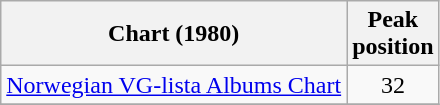<table class="wikitable sortable" style="text-align:center;">
<tr>
<th>Chart (1980)</th>
<th>Peak<br>position</th>
</tr>
<tr>
<td align="left"><a href='#'>Norwegian VG-lista Albums Chart</a></td>
<td>32</td>
</tr>
<tr>
</tr>
</table>
